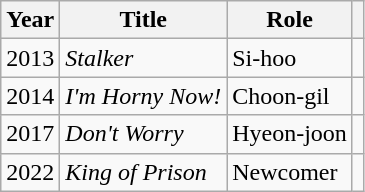<table class="wikitable plainrowheaders">
<tr>
<th scope="col">Year</th>
<th scope="col">Title</th>
<th scope="col">Role</th>
<th scope="col"></th>
</tr>
<tr>
<td>2013</td>
<td><em>Stalker</em></td>
<td>Si-hoo</td>
<td></td>
</tr>
<tr>
<td>2014</td>
<td><em>I'm Horny Now!</em></td>
<td>Choon-gil</td>
<td></td>
</tr>
<tr>
<td>2017</td>
<td><em>Don't Worry</em></td>
<td>Hyeon-joon</td>
<td></td>
</tr>
<tr>
<td>2022</td>
<td><em>King of Prison</em></td>
<td>Newcomer</td>
<td></td>
</tr>
</table>
